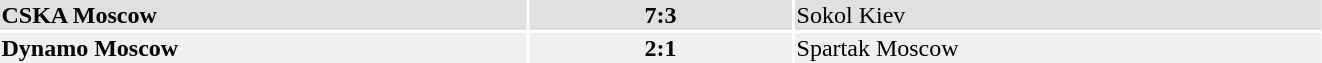<table width="70%">
<tr bgcolor="#e0e0e0">
<td style="width:40%;"><strong>CSKA Moscow</strong></td>
<th style="width:20%;"><strong>7:3</strong></th>
<td style="width:40%;">Sokol Kiev</td>
</tr>
<tr bgcolor="#f0f0f0">
<td><strong>Dynamo Moscow</strong></td>
<td align="center"><strong>2:1</strong></td>
<td>Spartak Moscow</td>
</tr>
</table>
